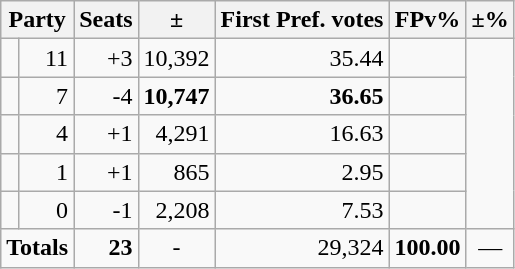<table class=wikitable>
<tr>
<th colspan=2 align=center>Party</th>
<th valign=top>Seats</th>
<th valign=top>±</th>
<th valign=top>First Pref. votes</th>
<th valign=top>FPv%</th>
<th valign=top>±%</th>
</tr>
<tr>
<td></td>
<td align=right>11</td>
<td align=right>+3</td>
<td align=right>10,392</td>
<td align=right>35.44</td>
<td align=right></td>
</tr>
<tr>
<td></td>
<td align=right>7</td>
<td align=right>-4</td>
<td align=right><strong>10,747</strong></td>
<td align=right><strong>36.65</strong></td>
<td align=right></td>
</tr>
<tr>
<td></td>
<td align=right>4</td>
<td align=right>+1</td>
<td align=right>4,291</td>
<td align=right>16.63</td>
<td align=right></td>
</tr>
<tr>
<td></td>
<td align=right>1</td>
<td align=right>+1</td>
<td align=right>865</td>
<td align=right>2.95</td>
<td align=right></td>
</tr>
<tr>
<td></td>
<td align=right>0</td>
<td align=right>-1</td>
<td align=right>2,208</td>
<td align=right>7.53</td>
<td align=right></td>
</tr>
<tr>
<td colspan=2 align=center><strong>Totals</strong></td>
<td align=right><strong>23</strong></td>
<td align=center>-</td>
<td align=right>29,324</td>
<td align=center><strong>100.00</strong></td>
<td align=center>—</td>
</tr>
</table>
